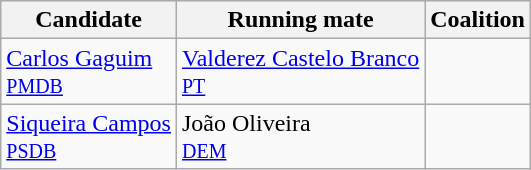<table class="sortable wikitable">
<tr style="background:#ececec; vertical-align:top;">
<th>Candidate</th>
<th>Running mate</th>
<th>Coalition</th>
</tr>
<tr>
<td><a href='#'>Carlos Gaguim</a><br><small><a href='#'>PMDB</a></small></td>
<td><a href='#'>Valderez Castelo Branco</a><br><small><a href='#'>PT</a></small></td>
<td></td>
</tr>
<tr>
<td><a href='#'>Siqueira Campos</a><br><small><a href='#'>PSDB</a></small></td>
<td>João Oliveira<br><small><a href='#'>DEM</a></small></td>
<td></td>
</tr>
</table>
